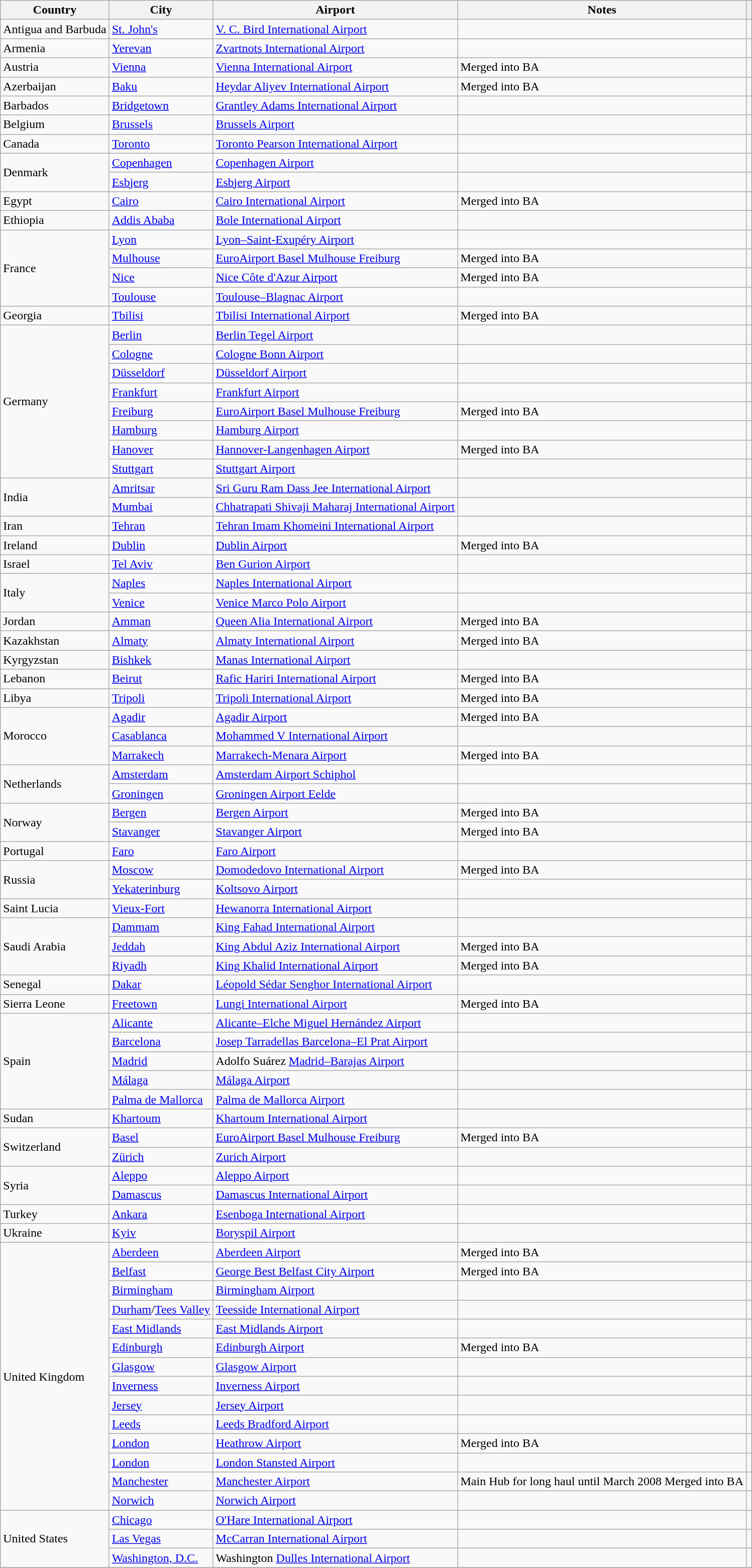<table class="wikitable sortable">
<tr>
<th>Country</th>
<th>City</th>
<th class="unsortable">Airport</th>
<th>Notes</th>
<th class="unsortable"></th>
</tr>
<tr>
<td>Antigua and Barbuda</td>
<td><a href='#'>St. John's</a></td>
<td><a href='#'>V. C. Bird International Airport</a></td>
<td></td>
<td align=center></td>
</tr>
<tr>
<td>Armenia</td>
<td><a href='#'>Yerevan</a></td>
<td><a href='#'>Zvartnots International Airport</a></td>
<td></td>
<td align=center></td>
</tr>
<tr>
<td>Austria</td>
<td><a href='#'>Vienna</a></td>
<td><a href='#'>Vienna International Airport</a></td>
<td>Merged into BA</td>
<td align=center></td>
</tr>
<tr>
<td>Azerbaijan</td>
<td><a href='#'>Baku</a></td>
<td><a href='#'>Heydar Aliyev International Airport</a></td>
<td>Merged into BA</td>
<td align=center></td>
</tr>
<tr>
<td>Barbados</td>
<td><a href='#'>Bridgetown</a></td>
<td><a href='#'>Grantley Adams International Airport</a></td>
<td></td>
<td align=center></td>
</tr>
<tr>
<td>Belgium</td>
<td><a href='#'>Brussels</a></td>
<td><a href='#'>Brussels Airport</a></td>
<td></td>
<td align=center></td>
</tr>
<tr>
<td>Canada</td>
<td><a href='#'>Toronto</a></td>
<td><a href='#'>Toronto Pearson International Airport</a></td>
<td></td>
<td align=center></td>
</tr>
<tr>
<td rowspan="2">Denmark</td>
<td><a href='#'>Copenhagen</a></td>
<td><a href='#'>Copenhagen Airport</a></td>
<td></td>
<td align=center></td>
</tr>
<tr>
<td><a href='#'>Esbjerg</a></td>
<td><a href='#'>Esbjerg Airport</a></td>
<td></td>
<td align=center></td>
</tr>
<tr>
<td>Egypt</td>
<td><a href='#'>Cairo</a></td>
<td><a href='#'>Cairo International Airport</a></td>
<td>Merged into BA</td>
<td align=center></td>
</tr>
<tr>
<td>Ethiopia</td>
<td><a href='#'>Addis Ababa</a></td>
<td><a href='#'>Bole International Airport</a></td>
<td></td>
<td align=center></td>
</tr>
<tr>
<td rowspan="4">France</td>
<td><a href='#'>Lyon</a></td>
<td><a href='#'>Lyon–Saint-Exupéry Airport</a></td>
<td></td>
<td align=center></td>
</tr>
<tr>
<td><a href='#'>Mulhouse</a></td>
<td><a href='#'>EuroAirport Basel Mulhouse Freiburg</a></td>
<td>Merged into BA</td>
<td align=center></td>
</tr>
<tr>
<td><a href='#'>Nice</a></td>
<td><a href='#'>Nice Côte d'Azur Airport</a></td>
<td>Merged into BA</td>
<td align=center></td>
</tr>
<tr>
<td><a href='#'>Toulouse</a></td>
<td><a href='#'>Toulouse–Blagnac Airport</a></td>
<td></td>
<td align=center></td>
</tr>
<tr>
<td>Georgia</td>
<td><a href='#'>Tbilisi</a></td>
<td><a href='#'>Tbilisi International Airport</a></td>
<td>Merged into BA</td>
<td align=center></td>
</tr>
<tr>
<td rowspan="8">Germany</td>
<td><a href='#'>Berlin</a></td>
<td><a href='#'>Berlin Tegel Airport</a></td>
<td></td>
<td align=center></td>
</tr>
<tr>
<td><a href='#'>Cologne</a></td>
<td><a href='#'>Cologne Bonn Airport</a></td>
<td></td>
<td align=center></td>
</tr>
<tr>
<td><a href='#'>Düsseldorf</a></td>
<td><a href='#'>Düsseldorf Airport</a></td>
<td></td>
<td align=center></td>
</tr>
<tr>
<td><a href='#'>Frankfurt</a></td>
<td><a href='#'>Frankfurt Airport</a></td>
<td></td>
<td align=center></td>
</tr>
<tr>
<td><a href='#'>Freiburg</a></td>
<td><a href='#'>EuroAirport Basel Mulhouse Freiburg</a></td>
<td>Merged into BA</td>
<td align=center></td>
</tr>
<tr>
<td><a href='#'>Hamburg</a></td>
<td><a href='#'>Hamburg Airport</a></td>
<td></td>
<td align=center></td>
</tr>
<tr>
<td><a href='#'>Hanover</a></td>
<td><a href='#'>Hannover-Langenhagen Airport</a></td>
<td>Merged into BA</td>
<td align=center></td>
</tr>
<tr>
<td><a href='#'>Stuttgart</a></td>
<td><a href='#'>Stuttgart Airport</a></td>
<td></td>
<td align=center></td>
</tr>
<tr>
<td rowspan="2">India</td>
<td><a href='#'>Amritsar</a></td>
<td><a href='#'>Sri Guru Ram Dass Jee International Airport</a></td>
<td></td>
<td align=center></td>
</tr>
<tr>
<td><a href='#'>Mumbai</a></td>
<td><a href='#'>Chhatrapati Shivaji Maharaj International Airport</a></td>
<td></td>
<td align=center></td>
</tr>
<tr>
<td>Iran</td>
<td><a href='#'>Tehran</a></td>
<td><a href='#'>Tehran Imam Khomeini International Airport</a></td>
<td></td>
<td align=center></td>
</tr>
<tr>
<td>Ireland</td>
<td><a href='#'>Dublin</a></td>
<td><a href='#'>Dublin Airport</a></td>
<td>Merged into BA</td>
<td align=center></td>
</tr>
<tr>
<td>Israel</td>
<td><a href='#'>Tel Aviv</a></td>
<td><a href='#'>Ben Gurion Airport</a></td>
<td></td>
<td align=center></td>
</tr>
<tr>
<td rowspan="2">Italy</td>
<td><a href='#'>Naples</a></td>
<td><a href='#'>Naples International Airport</a></td>
<td></td>
<td align=center></td>
</tr>
<tr>
<td><a href='#'>Venice</a></td>
<td><a href='#'>Venice Marco Polo Airport</a></td>
<td></td>
<td align=center></td>
</tr>
<tr>
<td>Jordan</td>
<td><a href='#'>Amman</a></td>
<td><a href='#'>Queen Alia International Airport</a></td>
<td>Merged into BA</td>
<td align=center></td>
</tr>
<tr>
<td>Kazakhstan</td>
<td><a href='#'>Almaty</a></td>
<td><a href='#'>Almaty International Airport</a></td>
<td>Merged into BA</td>
<td align=center></td>
</tr>
<tr>
<td>Kyrgyzstan</td>
<td><a href='#'>Bishkek</a></td>
<td><a href='#'>Manas International Airport</a></td>
<td></td>
<td align=center></td>
</tr>
<tr>
<td>Lebanon</td>
<td><a href='#'>Beirut</a></td>
<td><a href='#'>Rafic Hariri International Airport</a></td>
<td>Merged into BA</td>
<td align=center></td>
</tr>
<tr>
<td>Libya</td>
<td><a href='#'>Tripoli</a></td>
<td><a href='#'>Tripoli International Airport</a></td>
<td>Merged into BA</td>
<td align=center></td>
</tr>
<tr>
<td rowspan="3">Morocco</td>
<td><a href='#'>Agadir</a></td>
<td><a href='#'>Agadir Airport</a></td>
<td>Merged into BA</td>
<td align=center></td>
</tr>
<tr>
<td><a href='#'>Casablanca</a></td>
<td><a href='#'>Mohammed V International Airport</a></td>
<td></td>
<td align=center></td>
</tr>
<tr>
<td><a href='#'>Marrakech</a></td>
<td><a href='#'>Marrakech-Menara Airport</a></td>
<td>Merged into BA</td>
<td align=center></td>
</tr>
<tr>
<td rowspan="2">Netherlands</td>
<td><a href='#'>Amsterdam</a></td>
<td><a href='#'>Amsterdam Airport Schiphol</a></td>
<td></td>
<td align=center></td>
</tr>
<tr>
<td><a href='#'>Groningen</a></td>
<td><a href='#'>Groningen Airport Eelde</a></td>
<td></td>
<td align=center></td>
</tr>
<tr>
<td rowspan="2">Norway</td>
<td><a href='#'>Bergen</a></td>
<td><a href='#'>Bergen Airport</a></td>
<td>Merged into BA</td>
<td align=center></td>
</tr>
<tr>
<td><a href='#'>Stavanger</a></td>
<td><a href='#'>Stavanger Airport</a></td>
<td>Merged into BA</td>
<td align=center></td>
</tr>
<tr>
<td>Portugal</td>
<td><a href='#'>Faro</a></td>
<td><a href='#'>Faro Airport</a></td>
<td></td>
<td align=center></td>
</tr>
<tr>
<td rowspan="2">Russia</td>
<td><a href='#'>Moscow</a></td>
<td><a href='#'>Domodedovo International Airport</a></td>
<td>Merged into BA</td>
<td align=center></td>
</tr>
<tr>
<td><a href='#'>Yekaterinburg</a></td>
<td><a href='#'>Koltsovo Airport</a></td>
<td></td>
<td align=center></td>
</tr>
<tr>
<td>Saint Lucia</td>
<td><a href='#'>Vieux-Fort</a></td>
<td><a href='#'>Hewanorra International Airport</a></td>
<td></td>
<td align=center></td>
</tr>
<tr>
<td rowspan="3">Saudi Arabia</td>
<td><a href='#'>Dammam</a></td>
<td><a href='#'>King Fahad International Airport</a></td>
<td></td>
<td align=center></td>
</tr>
<tr>
<td><a href='#'>Jeddah</a></td>
<td><a href='#'>King Abdul Aziz International Airport</a></td>
<td>Merged into BA</td>
<td align=center></td>
</tr>
<tr>
<td><a href='#'>Riyadh</a></td>
<td><a href='#'>King Khalid International Airport</a></td>
<td>Merged into BA</td>
<td align=center></td>
</tr>
<tr>
<td>Senegal</td>
<td><a href='#'>Dakar</a></td>
<td><a href='#'>Léopold Sédar Senghor International Airport</a></td>
<td></td>
<td align=center></td>
</tr>
<tr>
<td>Sierra Leone</td>
<td><a href='#'>Freetown</a></td>
<td><a href='#'>Lungi International Airport</a></td>
<td>Merged into BA</td>
<td align=center></td>
</tr>
<tr>
<td rowspan="5">Spain</td>
<td><a href='#'>Alicante</a></td>
<td><a href='#'>Alicante–Elche Miguel Hernández Airport</a></td>
<td></td>
<td align=center></td>
</tr>
<tr>
<td><a href='#'>Barcelona</a></td>
<td><a href='#'>Josep Tarradellas Barcelona–El Prat Airport</a></td>
<td></td>
<td align=center></td>
</tr>
<tr>
<td><a href='#'>Madrid</a></td>
<td>Adolfo Suárez <a href='#'>Madrid–Barajas Airport</a></td>
<td></td>
<td align=center></td>
</tr>
<tr>
<td><a href='#'>Málaga</a></td>
<td><a href='#'>Málaga Airport</a></td>
<td></td>
<td align=center></td>
</tr>
<tr>
<td><a href='#'>Palma de Mallorca</a></td>
<td><a href='#'>Palma de Mallorca Airport</a></td>
<td></td>
<td align=center></td>
</tr>
<tr>
<td>Sudan</td>
<td><a href='#'>Khartoum</a></td>
<td><a href='#'>Khartoum International Airport</a></td>
<td></td>
<td align=center></td>
</tr>
<tr>
<td rowspan="2">Switzerland</td>
<td><a href='#'>Basel</a></td>
<td><a href='#'>EuroAirport Basel Mulhouse Freiburg</a></td>
<td>Merged into BA</td>
<td align=center></td>
</tr>
<tr>
<td><a href='#'>Zürich</a></td>
<td><a href='#'>Zurich Airport</a></td>
<td></td>
<td align=center></td>
</tr>
<tr>
<td rowspan="2">Syria</td>
<td><a href='#'>Aleppo</a></td>
<td><a href='#'>Aleppo Airport</a></td>
<td></td>
<td align=center></td>
</tr>
<tr>
<td><a href='#'>Damascus</a></td>
<td><a href='#'>Damascus International Airport</a></td>
<td></td>
<td align=center></td>
</tr>
<tr>
<td>Turkey</td>
<td><a href='#'>Ankara</a></td>
<td><a href='#'>Esenboga International Airport</a></td>
<td></td>
<td align=center></td>
</tr>
<tr>
<td>Ukraine</td>
<td><a href='#'>Kyiv</a></td>
<td><a href='#'>Boryspil Airport</a></td>
<td></td>
<td align=center></td>
</tr>
<tr>
<td rowspan="14">United Kingdom</td>
<td><a href='#'>Aberdeen</a></td>
<td><a href='#'>Aberdeen Airport</a></td>
<td>Merged into BA</td>
<td align=center></td>
</tr>
<tr>
<td><a href='#'>Belfast</a></td>
<td><a href='#'>George Best Belfast City Airport</a></td>
<td>Merged into BA</td>
<td align=center></td>
</tr>
<tr>
<td><a href='#'>Birmingham</a></td>
<td><a href='#'>Birmingham Airport</a></td>
<td></td>
<td align=center></td>
</tr>
<tr>
<td><a href='#'>Durham</a>/<a href='#'>Tees Valley</a></td>
<td><a href='#'>Teesside International Airport</a></td>
<td></td>
<td align=center></td>
</tr>
<tr>
<td><a href='#'>East Midlands</a></td>
<td><a href='#'>East Midlands Airport</a></td>
<td></td>
<td align=center></td>
</tr>
<tr>
<td><a href='#'>Edinburgh</a></td>
<td><a href='#'>Edinburgh Airport</a></td>
<td>Merged into BA</td>
<td align=center></td>
</tr>
<tr>
<td><a href='#'>Glasgow</a></td>
<td><a href='#'>Glasgow Airport</a></td>
<td></td>
<td align=center></td>
</tr>
<tr>
<td><a href='#'>Inverness</a></td>
<td><a href='#'>Inverness Airport</a></td>
<td></td>
<td align=center></td>
</tr>
<tr>
<td><a href='#'>Jersey</a></td>
<td><a href='#'>Jersey Airport</a></td>
<td></td>
<td align=center></td>
</tr>
<tr>
<td><a href='#'>Leeds</a></td>
<td><a href='#'>Leeds Bradford Airport</a></td>
<td></td>
<td align=center></td>
</tr>
<tr>
<td><a href='#'>London</a></td>
<td><a href='#'>Heathrow Airport</a></td>
<td>Merged into BA</td>
<td align=center></td>
</tr>
<tr>
<td><a href='#'>London</a></td>
<td><a href='#'>London Stansted Airport</a></td>
<td></td>
<td align=center></td>
</tr>
<tr>
<td><a href='#'>Manchester</a></td>
<td><a href='#'>Manchester Airport</a></td>
<td>Main Hub for long haul until March 2008 Merged into BA</td>
<td align=center></td>
</tr>
<tr>
<td><a href='#'>Norwich</a></td>
<td><a href='#'>Norwich Airport</a></td>
<td></td>
<td align=center></td>
</tr>
<tr>
<td rowspan="3">United States</td>
<td><a href='#'>Chicago</a></td>
<td><a href='#'>O'Hare International Airport</a></td>
<td></td>
<td align=center></td>
</tr>
<tr>
<td><a href='#'>Las Vegas</a></td>
<td><a href='#'>McCarran International Airport</a></td>
<td></td>
<td align=center></td>
</tr>
<tr>
<td><a href='#'>Washington, D.C.</a></td>
<td>Washington <a href='#'>Dulles International Airport</a></td>
<td></td>
<td align=center></td>
</tr>
<tr>
</tr>
</table>
